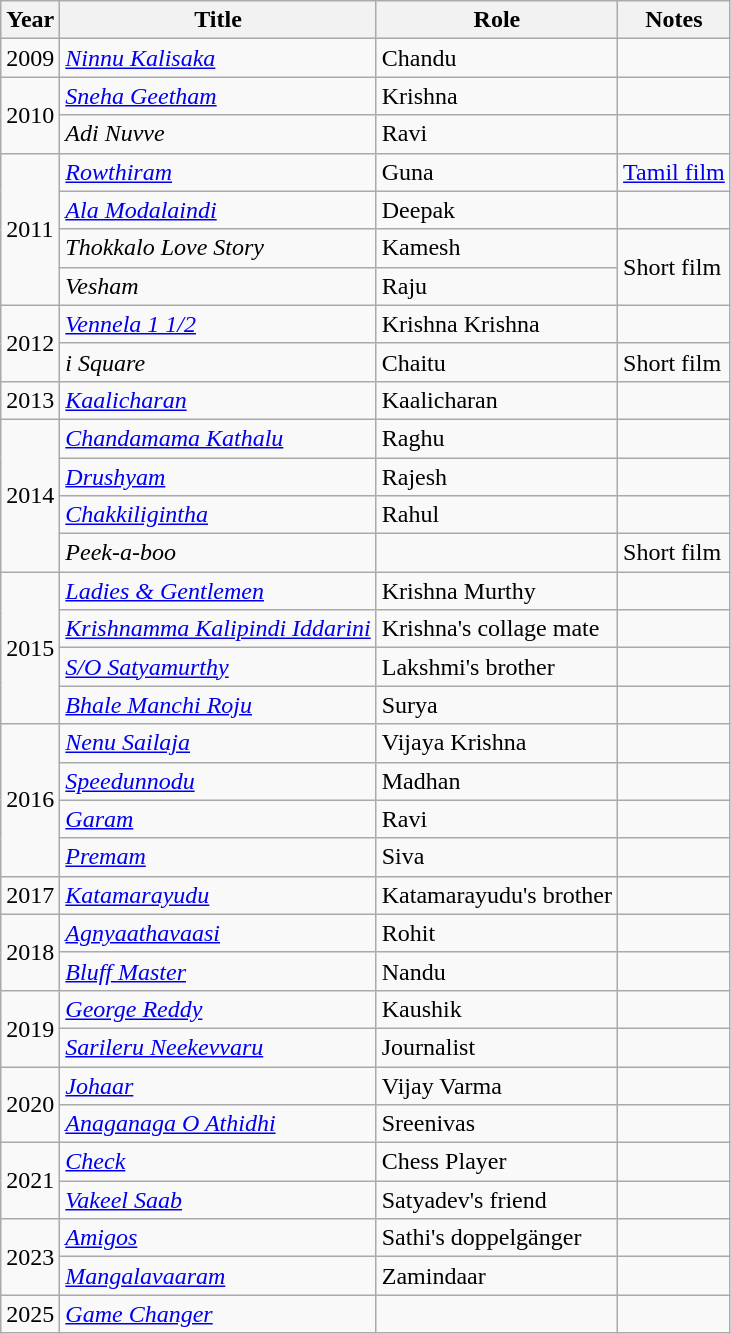<table class="wikitable sortable">
<tr>
<th>Year</th>
<th>Title</th>
<th>Role</th>
<th class="unsortable">Notes</th>
</tr>
<tr>
<td>2009</td>
<td><em><a href='#'>Ninnu Kalisaka</a></em></td>
<td>Chandu</td>
<td></td>
</tr>
<tr>
<td rowspan="2">2010</td>
<td><em><a href='#'>Sneha Geetham</a></em></td>
<td>Krishna</td>
<td></td>
</tr>
<tr>
<td><em>Adi Nuvve</em></td>
<td>Ravi</td>
<td></td>
</tr>
<tr>
<td rowspan="4">2011</td>
<td><em><a href='#'>Rowthiram</a></em></td>
<td>Guna</td>
<td><a href='#'>Tamil film</a></td>
</tr>
<tr>
<td><em><a href='#'>Ala Modalaindi</a></em></td>
<td>Deepak</td>
<td></td>
</tr>
<tr>
<td><em>Thokkalo Love Story</em></td>
<td>Kamesh</td>
<td rowspan="2">Short film</td>
</tr>
<tr>
<td><em>Vesham</em></td>
<td>Raju</td>
</tr>
<tr>
<td rowspan="2">2012</td>
<td><em><a href='#'>Vennela 1 1/2</a></em></td>
<td>Krishna Krishna</td>
<td></td>
</tr>
<tr>
<td><em>i Square</em></td>
<td>Chaitu</td>
<td>Short film</td>
</tr>
<tr>
<td>2013</td>
<td><em><a href='#'>Kaalicharan</a></em></td>
<td>Kaalicharan</td>
<td></td>
</tr>
<tr>
<td rowspan="4">2014</td>
<td><em><a href='#'>Chandamama Kathalu</a></em></td>
<td>Raghu</td>
<td></td>
</tr>
<tr>
<td><em><a href='#'>Drushyam</a></em></td>
<td>Rajesh</td>
<td></td>
</tr>
<tr>
<td><em><a href='#'>Chakkiligintha</a></em></td>
<td>Rahul</td>
<td></td>
</tr>
<tr>
<td><em>Peek-a-boo</em></td>
<td></td>
<td>Short film</td>
</tr>
<tr>
<td rowspan="4">2015</td>
<td><em><a href='#'>Ladies & Gentlemen</a></em></td>
<td>Krishna Murthy</td>
<td></td>
</tr>
<tr>
<td><em><a href='#'>Krishnamma Kalipindi Iddarini</a></em></td>
<td>Krishna's collage mate</td>
<td></td>
</tr>
<tr>
<td><em><a href='#'>S/O Satyamurthy</a></em></td>
<td>Lakshmi's brother</td>
<td></td>
</tr>
<tr>
<td><em><a href='#'>Bhale Manchi Roju</a></em></td>
<td>Surya</td>
<td></td>
</tr>
<tr>
<td rowspan="4">2016</td>
<td><em><a href='#'>Nenu Sailaja</a></em></td>
<td>Vijaya Krishna</td>
<td></td>
</tr>
<tr>
<td><em><a href='#'>Speedunnodu</a></em></td>
<td>Madhan</td>
<td></td>
</tr>
<tr>
<td><em><a href='#'>Garam</a></em></td>
<td>Ravi</td>
<td></td>
</tr>
<tr>
<td><em><a href='#'>Premam</a></em></td>
<td>Siva</td>
<td></td>
</tr>
<tr>
<td>2017</td>
<td><em><a href='#'>Katamarayudu</a></em></td>
<td>Katamarayudu's brother</td>
<td></td>
</tr>
<tr>
<td rowspan="2">2018</td>
<td><em><a href='#'>Agnyaathavaasi</a></em></td>
<td>Rohit</td>
<td></td>
</tr>
<tr>
<td><em><a href='#'>Bluff Master</a></em></td>
<td>Nandu</td>
<td></td>
</tr>
<tr>
<td rowspan="2">2019</td>
<td><em><a href='#'>George Reddy</a></em></td>
<td>Kaushik</td>
<td></td>
</tr>
<tr>
<td><em><a href='#'>Sarileru Neekevvaru</a></em></td>
<td>Journalist</td>
<td></td>
</tr>
<tr>
<td rowspan="2">2020</td>
<td><em><a href='#'>Johaar</a></em></td>
<td>Vijay Varma</td>
<td></td>
</tr>
<tr>
<td><em><a href='#'>Anaganaga O Athidhi</a></em></td>
<td>Sreenivas</td>
<td></td>
</tr>
<tr>
<td rowspan="2">2021</td>
<td><em><a href='#'>Check</a></em></td>
<td>Chess Player</td>
<td></td>
</tr>
<tr>
<td><em><a href='#'>Vakeel Saab</a></em></td>
<td>Satyadev's friend</td>
<td></td>
</tr>
<tr>
<td rowspan="2">2023</td>
<td><em><a href='#'>Amigos</a></em></td>
<td>Sathi's doppelgänger</td>
<td></td>
</tr>
<tr>
<td><em><a href='#'>Mangalavaaram</a></em></td>
<td>Zamindaar</td>
<td></td>
</tr>
<tr>
<td>2025</td>
<td><a href='#'><em>Game Changer</em></a></td>
<td></td>
<td></td>
</tr>
</table>
